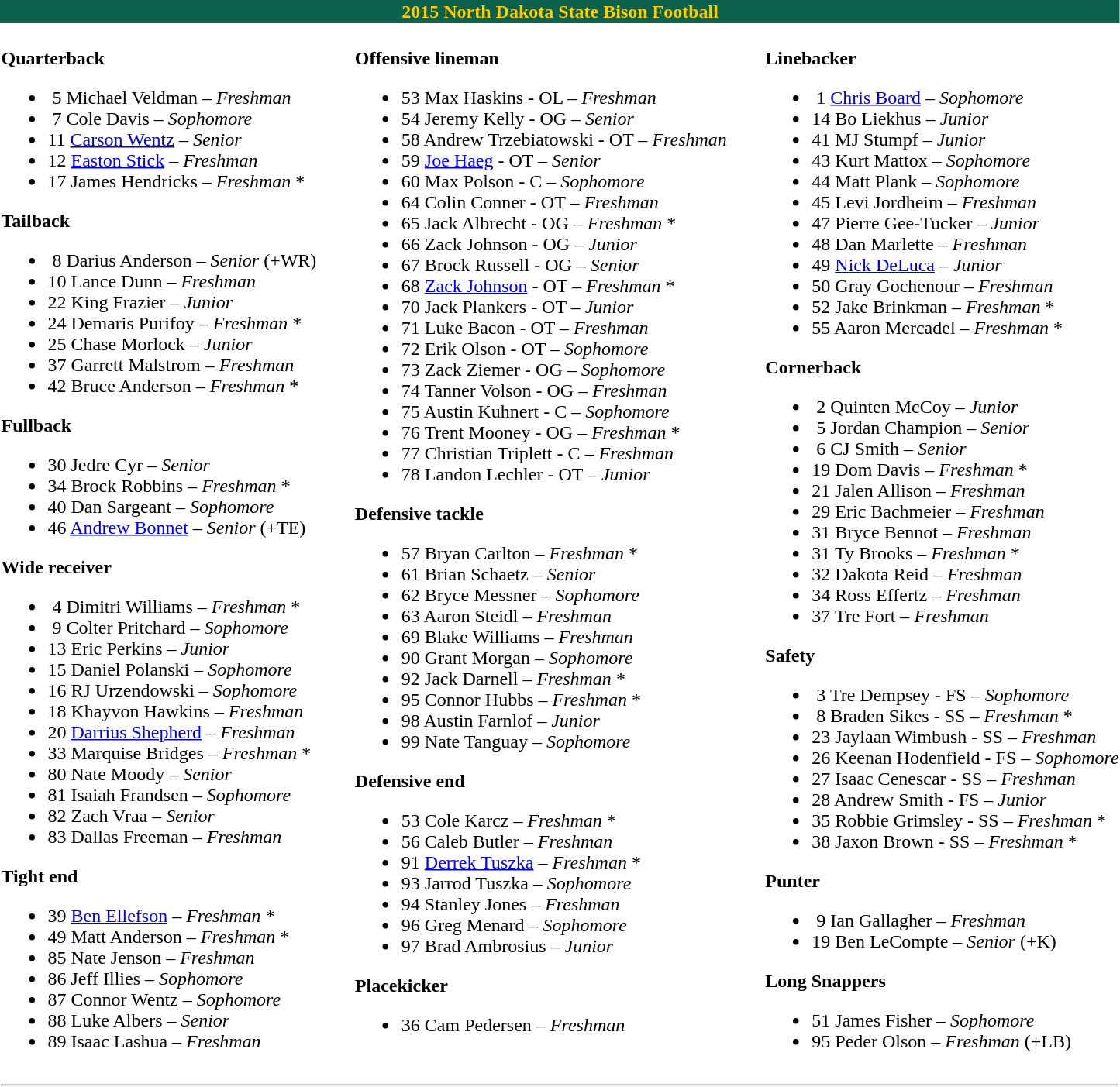<table class="toccolours" style="text-align: left;">
<tr>
<td colspan=11 style="color:#FFCC00;background:#0B614B; text-align: center"><strong>2015 North Dakota State Bison Football</strong></td>
</tr>
<tr>
<td valign="top"><br><strong>Quarterback</strong><ul><li> 5  Michael Veldman – <em>Freshman</em></li><li> 7  Cole Davis – <em>Sophomore</em></li><li>11  <a href='#'>Carson Wentz</a> – <em>Senior</em></li><li>12  <a href='#'>Easton Stick</a> – <em> Freshman</em></li><li>17  James Hendricks – <em>Freshman</em> *</li></ul><strong>Tailback</strong><ul><li> 8  Darius Anderson – <em>Senior</em> (+WR)</li><li>10  Lance Dunn – <em> Freshman</em></li><li>22  King Frazier – <em>Junior</em></li><li>24  Demaris Purifoy – <em>Freshman</em> *</li><li>25  Chase Morlock – <em>Junior</em></li><li>37  Garrett Malstrom – <em>Freshman</em></li><li>42  Bruce Anderson – <em>Freshman</em> *</li></ul><strong>Fullback</strong><ul><li>30  Jedre Cyr – <em>Senior</em></li><li>34  Brock Robbins – <em>Freshman</em> *</li><li>40  Dan Sargeant – <em>Sophomore</em></li><li>46  <a href='#'>Andrew Bonnet</a> – <em>Senior</em> (+TE)</li></ul><strong>Wide receiver</strong><ul><li> 4  Dimitri Williams – <em>Freshman</em> *</li><li> 9  Colter Pritchard – <em>Sophomore</em></li><li>13  Eric Perkins – <em>Junior</em></li><li>15  Daniel Polanski – <em>Sophomore</em></li><li>16  RJ Urzendowski – <em>Sophomore</em></li><li>18  Khayvon Hawkins – <em> Freshman</em></li><li>20  <a href='#'>Darrius Shepherd</a> – <em> Freshman</em></li><li>33  Marquise Bridges – <em>Freshman</em> *</li><li>80  Nate Moody – <em>Senior</em></li><li>81  Isaiah Frandsen – <em>Sophomore</em></li><li>82  Zach Vraa – <em>Senior</em></li><li>83  Dallas Freeman – <em> Freshman</em></li></ul><strong>Tight end</strong><ul><li>39  <a href='#'>Ben Ellefson</a> – <em>Freshman</em> *</li><li>49  Matt Anderson – <em>Freshman</em> *</li><li>85  Nate Jenson – <em> Freshman</em></li><li>86  Jeff Illies – <em>Sophomore</em></li><li>87  Connor Wentz – <em>Sophomore</em></li><li>88  Luke Albers – <em>Senior</em></li><li>89  Isaac Lashua – <em> Freshman</em></li></ul></td>
<td width="25"> </td>
<td valign="top"><br><strong>Offensive lineman</strong><ul><li>53  Max Haskins - OL – <em>Freshman</em></li><li>54  Jeremy Kelly - OG – <em>Senior</em></li><li>58  Andrew Trzebiatowski - OT – <em>Freshman</em></li><li>59  <a href='#'>Joe Haeg</a> - OT – <em>Senior</em></li><li>60  Max Polson - C – <em>Sophomore</em></li><li>64  Colin Conner - OT – <em> Freshman</em></li><li>65  Jack Albrecht - OG – <em>Freshman</em> *</li><li>66  Zack Johnson - OG – <em> Junior</em></li><li>67  Brock Russell - OG – <em>Senior</em></li><li>68  <a href='#'>Zack Johnson</a> - OT – <em>Freshman</em> *</li><li>70  Jack Plankers - OT – <em>Junior</em></li><li>71  Luke Bacon - OT – <em> Freshman</em></li><li>72  Erik Olson - OT – <em>Sophomore</em></li><li>73  Zack Ziemer - OG – <em>Sophomore</em></li><li>74  Tanner Volson - OG – <em> Freshman</em></li><li>75  Austin Kuhnert - C – <em>Sophomore</em></li><li>76  Trent Mooney - OG – <em>Freshman</em> *</li><li>77  Christian Triplett - C – <em> Freshman</em></li><li>78  Landon Lechler - OT – <em>Junior</em></li></ul><strong>Defensive tackle</strong><ul><li>57  Bryan Carlton – <em>Freshman</em> *</li><li>61  Brian Schaetz – <em>Senior</em></li><li>62  Bryce Messner – <em>Sophomore</em></li><li>63  Aaron Steidl – <em> Freshman</em></li><li>69  Blake Williams – <em> Freshman</em></li><li>90  Grant Morgan – <em>Sophomore</em></li><li>92  Jack Darnell – <em>Freshman</em> *</li><li>95  Connor Hubbs – <em>Freshman</em> *</li><li>98  Austin Farnlof – <em>Junior</em></li><li>99  Nate Tanguay – <em>Sophomore</em></li></ul><strong>Defensive end</strong><ul><li>53  Cole Karcz – <em>Freshman</em> *</li><li>56  Caleb Butler – <em> Freshman</em></li><li>91  <a href='#'>Derrek Tuszka</a> – <em>Freshman</em> *</li><li>93  Jarrod Tuszka – <em>Sophomore</em></li><li>94  Stanley Jones – <em> Freshman</em></li><li>96  Greg Menard – <em>Sophomore</em></li><li>97  Brad Ambrosius – <em>Junior</em></li></ul><strong>Placekicker</strong><ul><li>36  Cam Pedersen – <em>Freshman</em></li></ul></td>
<td width="25"> </td>
<td valign="top"><br><strong>Linebacker</strong><ul><li> 1  <a href='#'>Chris Board</a> – <em>Sophomore</em></li><li>14  Bo Liekhus – <em>Junior</em></li><li>41  MJ Stumpf – <em>Junior</em></li><li>43  Kurt Mattox – <em>Sophomore</em></li><li>44  Matt Plank – <em>Sophomore</em></li><li>45  Levi Jordheim – <em> Freshman</em></li><li>47  Pierre Gee-Tucker – <em>Junior</em></li><li>48  Dan Marlette – <em> Freshman</em></li><li>49  <a href='#'>Nick DeLuca</a> – <em>Junior</em></li><li>50  Gray Gochenour – <em>Freshman</em></li><li>52  Jake Brinkman – <em>Freshman</em> *</li><li>55  Aaron Mercadel – <em>Freshman</em> *</li></ul><strong>Cornerback</strong><ul><li> 2  Quinten McCoy – <em>Junior</em></li><li> 5  Jordan Champion – <em>Senior</em></li><li> 6  CJ Smith – <em>Senior</em></li><li>19  Dom Davis – <em>Freshman</em> *</li><li>21  Jalen Allison – <em> Freshman</em></li><li>29  Eric Bachmeier – <em> Freshman</em></li><li>31  Bryce Bennot – <em> Freshman</em></li><li>31  Ty Brooks – <em>Freshman</em> *</li><li>32  Dakota Reid – <em> Freshman</em></li><li>34  Ross Effertz – <em>Freshman</em></li><li>37  Tre Fort – <em>Freshman</em></li></ul><strong>Safety</strong><ul><li> 3  Tre Dempsey - FS – <em>Sophomore</em></li><li> 8  Braden Sikes - SS – <em>Freshman</em> *</li><li>23  Jaylaan Wimbush - SS – <em> Freshman</em></li><li>26  Keenan Hodenfield - FS – <em>Sophomore</em></li><li>27  Isaac Cenescar - SS – <em> Freshman</em></li><li>28  Andrew Smith - FS – <em>Junior</em></li><li>35  Robbie Grimsley - SS – <em>Freshman</em> *</li><li>38  Jaxon Brown - SS – <em>Freshman</em> *</li></ul><strong>Punter</strong><ul><li> 9  Ian Gallagher – <em> Freshman</em></li><li>19  Ben LeCompte – <em>Senior</em> (+K)</li></ul><strong>Long Snappers</strong><ul><li>51  James Fisher – <em>Sophomore</em></li><li>95  Peder Olson – <em> Freshman</em> (+LB)</li></ul></td>
</tr>
<tr>
<td colspan="7"><hr><br></td>
</tr>
</table>
